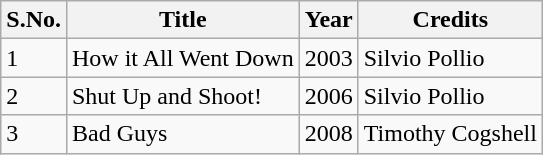<table class="wikitable sortable">
<tr>
<th>S.No.</th>
<th>Title</th>
<th>Year</th>
<th>Credits</th>
</tr>
<tr>
<td>1</td>
<td>How it All Went Down</td>
<td>2003</td>
<td>Silvio Pollio</td>
</tr>
<tr>
<td>2</td>
<td>Shut Up and Shoot!</td>
<td>2006</td>
<td>Silvio Pollio</td>
</tr>
<tr>
<td>3</td>
<td>Bad Guys</td>
<td>2008</td>
<td>Timothy Cogshell</td>
</tr>
</table>
